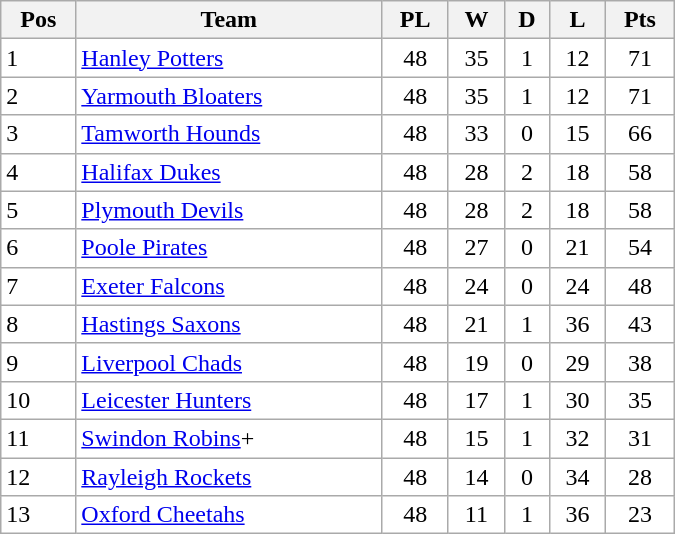<table class=wikitable width="450" style="background:#FFFFFF;">
<tr>
<th>Pos</th>
<th>Team</th>
<th>PL</th>
<th>W</th>
<th>D</th>
<th>L</th>
<th>Pts</th>
</tr>
<tr>
<td>1</td>
<td><a href='#'>Hanley Potters</a></td>
<td align="center">48</td>
<td align="center">35</td>
<td align="center">1</td>
<td align="center">12</td>
<td align="center">71</td>
</tr>
<tr>
<td>2</td>
<td><a href='#'>Yarmouth Bloaters</a></td>
<td align="center">48</td>
<td align="center">35</td>
<td align="center">1</td>
<td align="center">12</td>
<td align="center">71</td>
</tr>
<tr>
<td>3</td>
<td><a href='#'>Tamworth Hounds</a></td>
<td align="center">48</td>
<td align="center">33</td>
<td align="center">0</td>
<td align="center">15</td>
<td align="center">66</td>
</tr>
<tr>
<td>4</td>
<td><a href='#'>Halifax Dukes</a></td>
<td align="center">48</td>
<td align="center">28</td>
<td align="center">2</td>
<td align="center">18</td>
<td align="center">58</td>
</tr>
<tr>
<td>5</td>
<td><a href='#'>Plymouth Devils</a></td>
<td align="center">48</td>
<td align="center">28</td>
<td align="center">2</td>
<td align="center">18</td>
<td align="center">58</td>
</tr>
<tr>
<td>6</td>
<td><a href='#'>Poole Pirates</a></td>
<td align="center">48</td>
<td align="center">27</td>
<td align="center">0</td>
<td align="center">21</td>
<td align="center">54</td>
</tr>
<tr>
<td>7</td>
<td><a href='#'>Exeter Falcons</a></td>
<td align="center">48</td>
<td align="center">24</td>
<td align="center">0</td>
<td align="center">24</td>
<td align="center">48</td>
</tr>
<tr>
<td>8</td>
<td><a href='#'>Hastings Saxons</a></td>
<td align="center">48</td>
<td align="center">21</td>
<td align="center">1</td>
<td align="center">36</td>
<td align="center">43</td>
</tr>
<tr>
<td>9</td>
<td><a href='#'>Liverpool Chads</a></td>
<td align="center">48</td>
<td align="center">19</td>
<td align="center">0</td>
<td align="center">29</td>
<td align="center">38</td>
</tr>
<tr>
<td>10</td>
<td><a href='#'>Leicester Hunters</a></td>
<td align="center">48</td>
<td align="center">17</td>
<td align="center">1</td>
<td align="center">30</td>
<td align="center">35</td>
</tr>
<tr>
<td>11</td>
<td><a href='#'>Swindon Robins</a>+</td>
<td align="center">48</td>
<td align="center">15</td>
<td align="center">1</td>
<td align="center">32</td>
<td align="center">31</td>
</tr>
<tr>
<td>12</td>
<td><a href='#'>Rayleigh Rockets</a></td>
<td align="center">48</td>
<td align="center">14</td>
<td align="center">0</td>
<td align="center">34</td>
<td align="center">28</td>
</tr>
<tr>
<td>13</td>
<td><a href='#'>Oxford Cheetahs</a></td>
<td align="center">48</td>
<td align="center">11</td>
<td align="center">1</td>
<td align="center">36</td>
<td align="center">23</td>
</tr>
</table>
